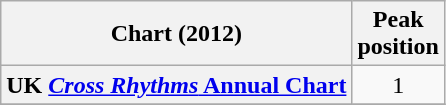<table class="wikitable sortable plainrowheaders">
<tr>
<th scope="col">Chart (2012)</th>
<th scope="col">Peak<br>position</th>
</tr>
<tr>
<th scope="row">UK <a href='#'><em> Cross Rhythms</em> Annual Chart</a></th>
<td style="text-align:center;">1</td>
</tr>
<tr>
</tr>
</table>
